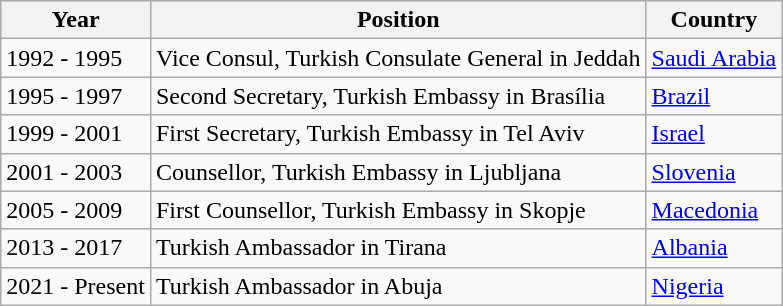<table class="wikitable sortable">
<tr>
<th>Year</th>
<th>Position</th>
<th>Country</th>
</tr>
<tr>
<td>1992 - 1995</td>
<td>Vice Consul, Turkish Consulate General in Jeddah</td>
<td><a href='#'>Saudi Arabia</a></td>
</tr>
<tr>
<td>1995 - 1997</td>
<td>Second Secretary, Turkish Embassy in Brasília</td>
<td><a href='#'>Brazil</a></td>
</tr>
<tr>
<td>1999 - 2001</td>
<td>First Secretary, Turkish Embassy in Tel Aviv</td>
<td><a href='#'>Israel</a></td>
</tr>
<tr>
<td>2001 - 2003</td>
<td>Counsellor, Turkish Embassy in Ljubljana</td>
<td><a href='#'>Slovenia</a></td>
</tr>
<tr>
<td>2005 - 2009</td>
<td>First Counsellor, Turkish Embassy in Skopje</td>
<td><a href='#'>Macedonia</a></td>
</tr>
<tr>
<td>2013 - 2017</td>
<td>Turkish Ambassador in Tirana</td>
<td><a href='#'>Albania</a></td>
</tr>
<tr>
<td>2021 - Present</td>
<td>Turkish Ambassador in Abuja</td>
<td><a href='#'>Nigeria</a></td>
</tr>
</table>
